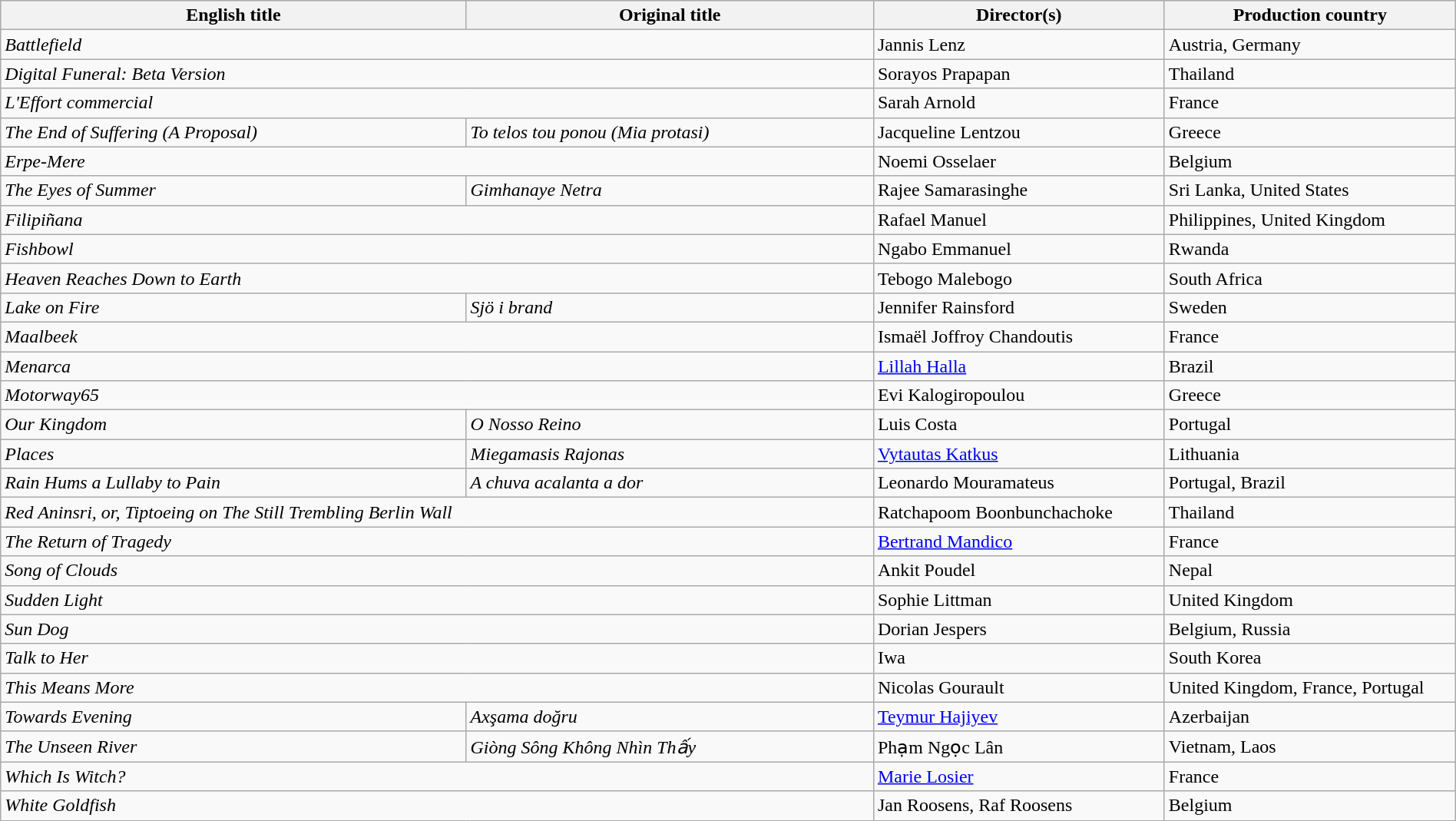<table class="wikitable" width=100%>
<tr>
<th scope="col" width="32%">English title</th>
<th scope="col" width="28%">Original title</th>
<th scope="col" width="20%">Director(s)</th>
<th scope="col" width="20%">Production country</th>
</tr>
<tr>
<td colspan=2><em>Battlefield</em></td>
<td>Jannis Lenz</td>
<td>Austria, Germany</td>
</tr>
<tr>
<td colspan=2><em>Digital Funeral: Beta Version</em></td>
<td>Sorayos Prapapan</td>
<td>Thailand</td>
</tr>
<tr>
<td colspan=2><em>L'Effort commercial</em></td>
<td>Sarah Arnold</td>
<td>France</td>
</tr>
<tr>
<td><em>The End of Suffering (A Proposal)</em></td>
<td><em>To telos tou ponou (Mia protasi)</em></td>
<td>Jacqueline Lentzou</td>
<td>Greece</td>
</tr>
<tr>
<td colspan=2><em>Erpe-Mere</em></td>
<td>Noemi Osselaer</td>
<td>Belgium</td>
</tr>
<tr>
<td><em>The Eyes of Summer</em></td>
<td><em>Gimhanaye Netra</em></td>
<td>Rajee Samarasinghe</td>
<td>Sri Lanka, United States</td>
</tr>
<tr>
<td colspan=2><em>Filipiñana</em></td>
<td>Rafael Manuel</td>
<td>Philippines, United Kingdom</td>
</tr>
<tr>
<td colspan=2><em>Fishbowl</em></td>
<td>Ngabo Emmanuel</td>
<td>Rwanda</td>
</tr>
<tr>
<td colspan=2><em>Heaven Reaches Down to Earth</em></td>
<td>Tebogo Malebogo</td>
<td>South Africa</td>
</tr>
<tr>
<td><em>Lake on Fire</em></td>
<td><em>Sjö i brand</em></td>
<td>Jennifer Rainsford</td>
<td>Sweden</td>
</tr>
<tr>
<td colspan=2><em>Maalbeek</em></td>
<td>Ismaël Joffroy Chandoutis</td>
<td>France</td>
</tr>
<tr>
<td colspan=2><em>Menarca</em></td>
<td><a href='#'>Lillah Halla</a></td>
<td>Brazil</td>
</tr>
<tr>
<td colspan=2><em>Motorway65</em></td>
<td>Evi Kalogiropoulou</td>
<td>Greece</td>
</tr>
<tr>
<td><em>Our Kingdom</em></td>
<td><em>O Nosso Reino</em></td>
<td>Luis Costa</td>
<td>Portugal</td>
</tr>
<tr>
<td><em>Places</em></td>
<td><em>Miegamasis Rajonas</em></td>
<td><a href='#'>Vytautas Katkus</a></td>
<td>Lithuania</td>
</tr>
<tr>
<td><em>Rain Hums a Lullaby to Pain</em></td>
<td><em>A chuva acalanta a dor</em></td>
<td>Leonardo Mouramateus</td>
<td>Portugal, Brazil</td>
</tr>
<tr>
<td colspan=2><em>Red Aninsri, or, Tiptoeing on The Still Trembling Berlin Wall</em></td>
<td>Ratchapoom Boonbunchachoke</td>
<td>Thailand</td>
</tr>
<tr>
<td colspan=2><em>The Return of Tragedy</em></td>
<td><a href='#'>Bertrand Mandico</a></td>
<td>France</td>
</tr>
<tr>
<td colspan=2><em>Song of Clouds</em></td>
<td>Ankit Poudel</td>
<td>Nepal</td>
</tr>
<tr>
<td colspan=2><em>Sudden Light</em></td>
<td>Sophie Littman</td>
<td>United Kingdom</td>
</tr>
<tr>
<td colspan=2><em>Sun Dog</em></td>
<td>Dorian Jespers</td>
<td>Belgium, Russia</td>
</tr>
<tr>
<td colspan=2><em>Talk to Her</em></td>
<td>Iwa</td>
<td>South Korea</td>
</tr>
<tr>
<td colspan=2><em>This Means More</em></td>
<td>Nicolas Gourault</td>
<td>United Kingdom, France, Portugal</td>
</tr>
<tr>
<td><em>Towards Evening</em></td>
<td><em>Axşama doğru</em></td>
<td><a href='#'>Teymur Hajiyev</a></td>
<td>Azerbaijan</td>
</tr>
<tr>
<td><em>The Unseen River</em></td>
<td><em>Giòng Sông Không Nhìn Thấy</em></td>
<td>Phạm Ngọc Lân</td>
<td>Vietnam, Laos</td>
</tr>
<tr>
<td colspan=2><em>Which Is Witch?</em></td>
<td><a href='#'>Marie Losier</a></td>
<td>France</td>
</tr>
<tr>
<td colspan=2><em>White Goldfish</em></td>
<td>Jan Roosens, Raf Roosens</td>
<td>Belgium</td>
</tr>
</table>
